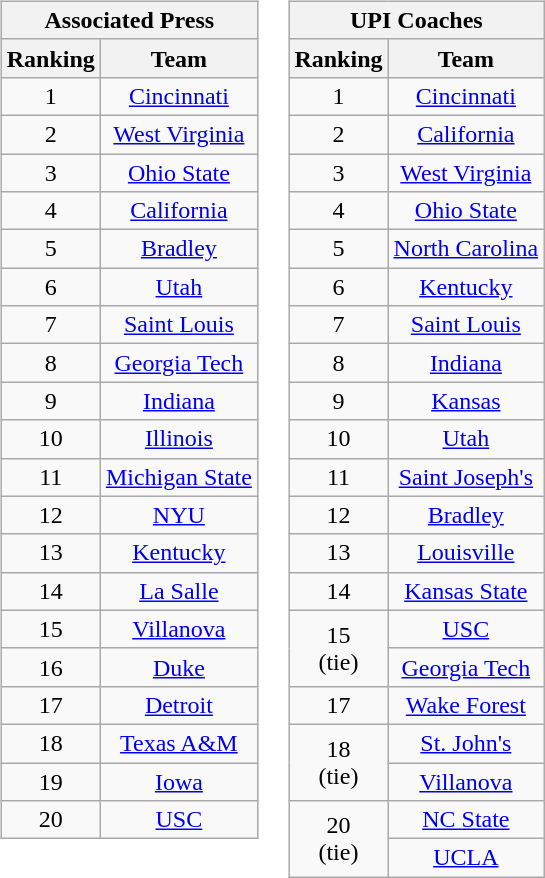<table>
<tr style="vertical-align:top;">
<td><br><table class="wikitable" style="text-align:center;">
<tr>
<th colspan=2>Associated Press</th>
</tr>
<tr>
<th>Ranking</th>
<th>Team</th>
</tr>
<tr>
<td>1</td>
<td><a href='#'>Cincinnati</a></td>
</tr>
<tr>
<td>2</td>
<td><a href='#'>West Virginia</a></td>
</tr>
<tr>
<td>3</td>
<td><a href='#'>Ohio State</a></td>
</tr>
<tr>
<td>4</td>
<td><a href='#'>California</a></td>
</tr>
<tr>
<td>5</td>
<td><a href='#'>Bradley</a></td>
</tr>
<tr>
<td>6</td>
<td><a href='#'>Utah</a></td>
</tr>
<tr>
<td>7</td>
<td><a href='#'>Saint Louis</a></td>
</tr>
<tr>
<td>8</td>
<td><a href='#'>Georgia Tech</a></td>
</tr>
<tr>
<td>9</td>
<td><a href='#'>Indiana</a></td>
</tr>
<tr>
<td>10</td>
<td><a href='#'>Illinois</a></td>
</tr>
<tr>
<td>11</td>
<td><a href='#'>Michigan State</a></td>
</tr>
<tr>
<td>12</td>
<td><a href='#'>NYU</a></td>
</tr>
<tr>
<td>13</td>
<td><a href='#'>Kentucky</a></td>
</tr>
<tr>
<td>14</td>
<td><a href='#'>La Salle</a></td>
</tr>
<tr>
<td>15</td>
<td><a href='#'>Villanova</a></td>
</tr>
<tr>
<td>16</td>
<td><a href='#'>Duke</a></td>
</tr>
<tr>
<td>17</td>
<td><a href='#'>Detroit</a></td>
</tr>
<tr>
<td>18</td>
<td><a href='#'>Texas A&M</a></td>
</tr>
<tr>
<td>19</td>
<td><a href='#'>Iowa</a></td>
</tr>
<tr>
<td>20</td>
<td><a href='#'>USC</a></td>
</tr>
</table>
</td>
<td><br><table class="wikitable" style="text-align:center;">
<tr>
<th colspan=2><strong>UPI Coaches</strong></th>
</tr>
<tr>
<th>Ranking</th>
<th>Team</th>
</tr>
<tr>
<td>1</td>
<td><a href='#'>Cincinnati</a></td>
</tr>
<tr>
<td>2</td>
<td><a href='#'>California</a></td>
</tr>
<tr>
<td>3</td>
<td><a href='#'>West Virginia</a></td>
</tr>
<tr>
<td>4</td>
<td><a href='#'>Ohio State</a></td>
</tr>
<tr>
<td>5</td>
<td><a href='#'>North Carolina</a></td>
</tr>
<tr>
<td>6</td>
<td><a href='#'>Kentucky</a></td>
</tr>
<tr>
<td>7</td>
<td><a href='#'>Saint Louis</a></td>
</tr>
<tr>
<td>8</td>
<td><a href='#'>Indiana</a></td>
</tr>
<tr>
<td>9</td>
<td><a href='#'>Kansas</a></td>
</tr>
<tr>
<td>10</td>
<td><a href='#'>Utah</a></td>
</tr>
<tr>
<td>11</td>
<td><a href='#'>Saint Joseph's</a></td>
</tr>
<tr>
<td>12</td>
<td><a href='#'>Bradley</a></td>
</tr>
<tr>
<td>13</td>
<td><a href='#'>Louisville</a></td>
</tr>
<tr>
<td>14</td>
<td><a href='#'>Kansas State</a></td>
</tr>
<tr>
<td rowspan=2>15<br>(tie)</td>
<td><a href='#'>USC</a></td>
</tr>
<tr>
<td><a href='#'>Georgia Tech</a></td>
</tr>
<tr>
<td>17</td>
<td><a href='#'>Wake Forest</a></td>
</tr>
<tr>
<td rowspan=2>18<br>(tie)</td>
<td><a href='#'>St. John's</a></td>
</tr>
<tr>
<td><a href='#'>Villanova</a></td>
</tr>
<tr>
<td rowspan=2>20<br>(tie)</td>
<td><a href='#'>NC State</a></td>
</tr>
<tr>
<td><a href='#'>UCLA</a></td>
</tr>
</table>
</td>
</tr>
</table>
